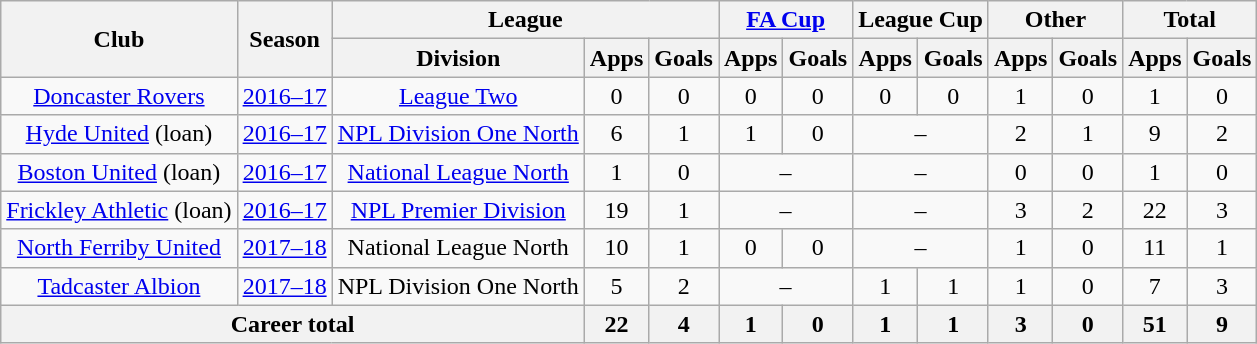<table class="wikitable" style="text-align:center">
<tr>
<th rowspan="2">Club</th>
<th rowspan="2">Season</th>
<th colspan="3">League</th>
<th colspan="2"><a href='#'>FA Cup</a></th>
<th colspan="2">League Cup</th>
<th colspan="2">Other</th>
<th colspan="2">Total</th>
</tr>
<tr>
<th>Division</th>
<th>Apps</th>
<th>Goals</th>
<th>Apps</th>
<th>Goals</th>
<th>Apps</th>
<th>Goals</th>
<th>Apps</th>
<th>Goals</th>
<th>Apps</th>
<th>Goals</th>
</tr>
<tr>
<td><a href='#'>Doncaster Rovers</a></td>
<td><a href='#'>2016–17</a></td>
<td><a href='#'>League Two</a></td>
<td>0</td>
<td>0</td>
<td>0</td>
<td>0</td>
<td>0</td>
<td>0</td>
<td>1</td>
<td>0</td>
<td>1</td>
<td>0</td>
</tr>
<tr>
<td><a href='#'>Hyde United</a> (loan)</td>
<td><a href='#'>2016–17</a></td>
<td><a href='#'>NPL Division One North</a></td>
<td>6</td>
<td>1</td>
<td>1</td>
<td>0</td>
<td colspan="2">–</td>
<td>2</td>
<td>1</td>
<td>9</td>
<td>2</td>
</tr>
<tr>
<td><a href='#'>Boston United</a> (loan)</td>
<td><a href='#'>2016–17</a></td>
<td><a href='#'>National League North</a></td>
<td>1</td>
<td>0</td>
<td colspan="2">–</td>
<td colspan="2">–</td>
<td>0</td>
<td>0</td>
<td>1</td>
<td>0</td>
</tr>
<tr>
<td><a href='#'>Frickley Athletic</a> (loan)</td>
<td><a href='#'>2016–17</a></td>
<td><a href='#'>NPL Premier Division</a></td>
<td>19</td>
<td>1</td>
<td colspan="2">–</td>
<td colspan="2">–</td>
<td>3</td>
<td>2</td>
<td>22</td>
<td>3</td>
</tr>
<tr>
<td><a href='#'>North Ferriby United</a></td>
<td><a href='#'>2017–18</a></td>
<td>National League North</td>
<td>10</td>
<td>1</td>
<td>0</td>
<td>0</td>
<td colspan="2">–</td>
<td>1</td>
<td>0</td>
<td>11</td>
<td>1</td>
</tr>
<tr>
<td><a href='#'>Tadcaster Albion</a></td>
<td><a href='#'>2017–18</a></td>
<td>NPL Division One North</td>
<td>5</td>
<td>2</td>
<td colspan="2">–</td>
<td>1</td>
<td>1</td>
<td>1</td>
<td>0</td>
<td>7</td>
<td>3</td>
</tr>
<tr>
<th colspan="3">Career total</th>
<th>22</th>
<th>4</th>
<th>1</th>
<th>0</th>
<th>1</th>
<th>1</th>
<th>3</th>
<th>0</th>
<th>51</th>
<th>9</th>
</tr>
</table>
